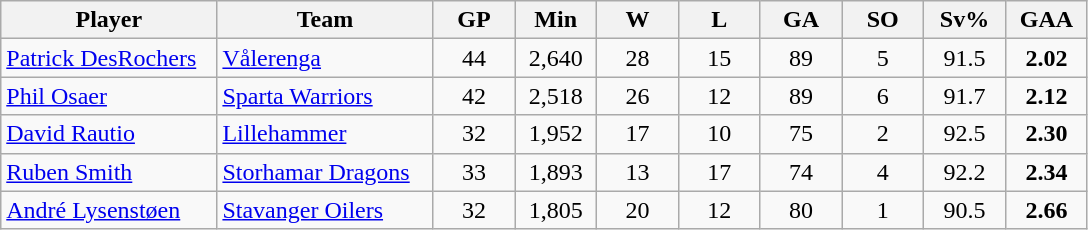<table class="wikitable sortable" style="text-align:center">
<tr>
<th bgcolor="#DDDDFF" width="18.5%">Player</th>
<th bgcolor="#DDDDFF" width="18.5%">Team</th>
<th bgcolor="#DDDDFF" width="7%">GP</th>
<th bgcolor="#DDDDFF" width="7%">Min</th>
<th bgcolor="#DDDDFF" width="7%">W</th>
<th bgcolor="#DDDDFF" width="7%">L</th>
<th bgcolor="#DDDDFF" width="7%">GA</th>
<th bgcolor="#DDDDFF" width="7%">SO</th>
<th bgcolor="#DDDDFF" width="7%">Sv%</th>
<th bgcolor="#DDDDFF" width="7%">GAA</th>
</tr>
<tr>
<td align=left> <a href='#'>Patrick DesRochers</a></td>
<td align=left><a href='#'>Vålerenga</a></td>
<td>44</td>
<td>2,640</td>
<td>28</td>
<td>15</td>
<td>89</td>
<td>5</td>
<td>91.5</td>
<td><strong>2.02</strong></td>
</tr>
<tr>
<td align=left> <a href='#'>Phil Osaer</a></td>
<td align=left><a href='#'>Sparta Warriors</a></td>
<td>42</td>
<td>2,518</td>
<td>26</td>
<td>12</td>
<td>89</td>
<td>6</td>
<td>91.7</td>
<td><strong>2.12</strong></td>
</tr>
<tr>
<td align=left> <a href='#'>David Rautio</a></td>
<td align=left><a href='#'>Lillehammer</a></td>
<td>32</td>
<td>1,952</td>
<td>17</td>
<td>10</td>
<td>75</td>
<td>2</td>
<td>92.5</td>
<td><strong>2.30</strong></td>
</tr>
<tr>
<td align=left> <a href='#'>Ruben Smith</a></td>
<td align=left><a href='#'>Storhamar Dragons</a></td>
<td>33</td>
<td>1,893</td>
<td>13</td>
<td>17</td>
<td>74</td>
<td>4</td>
<td>92.2</td>
<td><strong>2.34</strong></td>
</tr>
<tr>
<td align=left> <a href='#'>André Lysenstøen</a></td>
<td align=left><a href='#'>Stavanger Oilers</a></td>
<td>32</td>
<td>1,805</td>
<td>20</td>
<td>12</td>
<td>80</td>
<td>1</td>
<td>90.5</td>
<td><strong>2.66</strong></td>
</tr>
</table>
